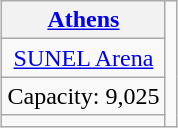<table class="wikitable" style="text-align:center; margin:1em auto;">
<tr>
<th><a href='#'>Athens</a></th>
<td rowspan="4"></td>
</tr>
<tr>
<td><a href='#'>SUNEL Arena</a></td>
</tr>
<tr>
<td>Capacity: 9,025</td>
</tr>
<tr>
<td></td>
</tr>
</table>
